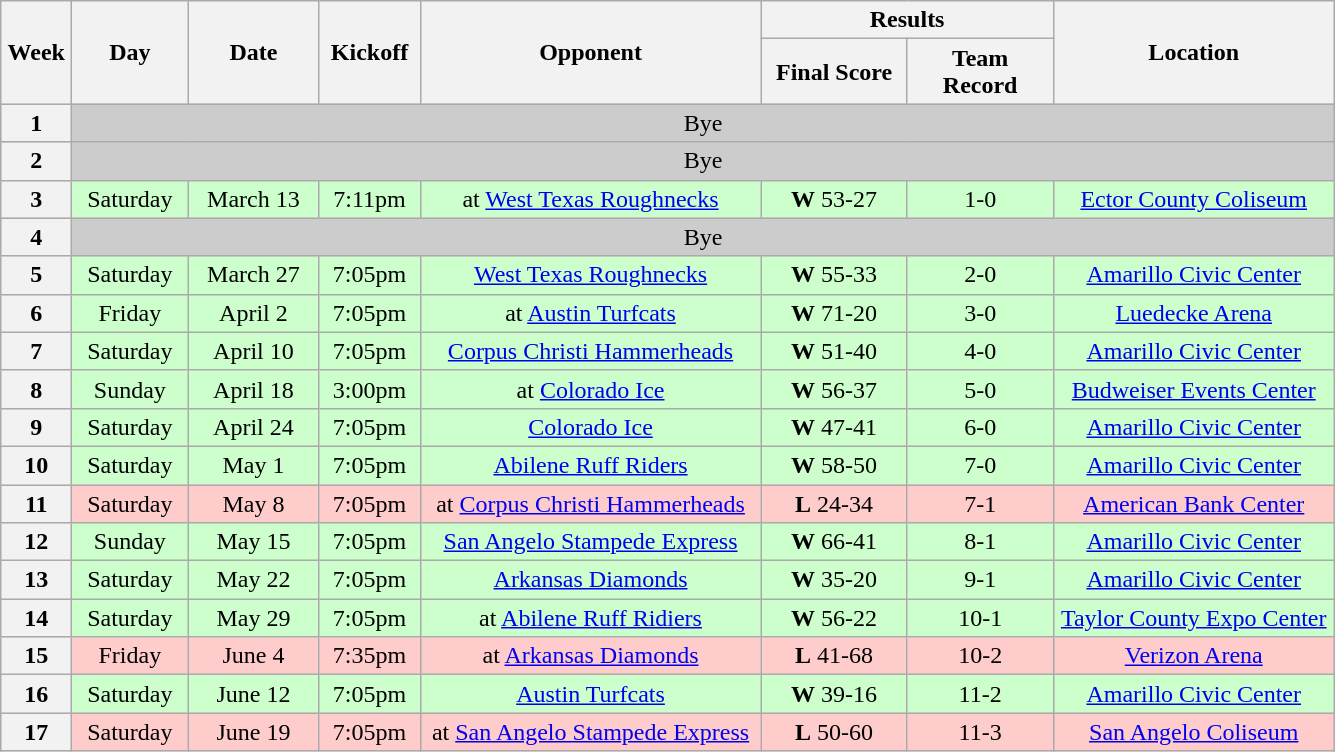<table class="wikitable">
<tr>
<th rowspan="2" width="40">Week</th>
<th rowspan="2" width="70">Day</th>
<th rowspan="2" width="80">Date</th>
<th rowspan="2" width="60">Kickoff</th>
<th rowspan="2" width="220">Opponent</th>
<th colspan="2" width="180">Results</th>
<th rowspan="2" width="180">Location</th>
</tr>
<tr>
<th width="90">Final Score</th>
<th width="90">Team Record</th>
</tr>
<tr style="background: #CCCCCC;">
<th>1</th>
<td colSpan=7 align="center">Bye</td>
</tr>
<tr style="background: #CCCCCC;">
<th>2</th>
<td colSpan=7 align="center">Bye</td>
</tr>
<tr align="center" bgcolor="#CCFFCC">
<th>3</th>
<td align="center">Saturday</td>
<td align="center">March 13</td>
<td align="center">7:11pm</td>
<td align="center">at <a href='#'>West Texas Roughnecks</a></td>
<td align="center"><strong>W</strong> 53-27</td>
<td align="center">1-0</td>
<td align="center"><a href='#'>Ector County Coliseum</a></td>
</tr>
<tr style="background: #CCCCCC;">
<th>4</th>
<td colSpan=7 align="center">Bye</td>
</tr>
<tr align="center" bgcolor="#CCFFCC">
<th>5</th>
<td align="center">Saturday</td>
<td align="center">March 27</td>
<td align="center">7:05pm</td>
<td align="center"><a href='#'>West Texas Roughnecks</a></td>
<td align="center"><strong>W</strong> 55-33</td>
<td align="center">2-0</td>
<td align="center"><a href='#'>Amarillo Civic Center</a></td>
</tr>
<tr align="center" bgcolor="#CCFFCC">
<th>6</th>
<td align="center">Friday</td>
<td align="center">April 2</td>
<td align="center">7:05pm</td>
<td align="center">at <a href='#'>Austin Turfcats</a></td>
<td align="center"><strong>W</strong> 71-20</td>
<td align="center">3-0</td>
<td align="center"><a href='#'>Luedecke Arena</a></td>
</tr>
<tr align="center" bgcolor="#CCFFCC">
<th>7</th>
<td align="center">Saturday</td>
<td align="center">April 10</td>
<td align="center">7:05pm</td>
<td align="center"><a href='#'>Corpus Christi Hammerheads</a></td>
<td align="center"><strong>W</strong> 51-40</td>
<td align="center">4-0</td>
<td align="center"><a href='#'>Amarillo Civic Center</a></td>
</tr>
<tr align="center" bgcolor="#CCFFCC">
<th>8</th>
<td align="center">Sunday</td>
<td align="center">April 18</td>
<td align="center">3:00pm</td>
<td align="center">at <a href='#'>Colorado Ice</a></td>
<td align="center"><strong>W</strong> 56-37</td>
<td align="center">5-0</td>
<td align="center"><a href='#'>Budweiser Events Center</a></td>
</tr>
<tr align="center" bgcolor="#CCFFCC">
<th>9</th>
<td align="center">Saturday</td>
<td align="center">April 24</td>
<td align="center">7:05pm</td>
<td align="center"><a href='#'>Colorado Ice</a></td>
<td align="center"><strong>W</strong> 47-41</td>
<td align="center">6-0</td>
<td align="center"><a href='#'>Amarillo Civic Center</a></td>
</tr>
<tr align="center" bgcolor="#CCFFCC">
<th>10</th>
<td align="center">Saturday</td>
<td align="center">May 1</td>
<td align="center">7:05pm</td>
<td align="center"><a href='#'>Abilene Ruff Riders</a></td>
<td align="center"><strong>W</strong> 58-50</td>
<td align="center">7-0</td>
<td align="center"><a href='#'>Amarillo Civic Center</a></td>
</tr>
<tr align="center" bgcolor="#FFCCCC">
<th>11</th>
<td align="center">Saturday</td>
<td align="center">May 8</td>
<td align="center">7:05pm</td>
<td align="center">at <a href='#'>Corpus Christi Hammerheads</a></td>
<td align="center"><strong>L</strong> 24-34</td>
<td align="center">7-1</td>
<td align="center"><a href='#'>American Bank Center</a></td>
</tr>
<tr align="center" bgcolor="#CCFFCC">
<th>12</th>
<td align="center">Sunday</td>
<td align="center">May 15</td>
<td align="center">7:05pm</td>
<td align="center"><a href='#'>San Angelo Stampede Express</a></td>
<td align="center"><strong>W</strong> 66-41</td>
<td align="center">8-1</td>
<td align="center"><a href='#'>Amarillo Civic Center</a></td>
</tr>
<tr align="center" bgcolor="#CCFFCC">
<th>13</th>
<td align="center">Saturday</td>
<td align="center">May 22</td>
<td align="center">7:05pm</td>
<td align="center"><a href='#'>Arkansas Diamonds</a></td>
<td align="center"><strong>W</strong> 35-20</td>
<td align="center">9-1</td>
<td align="center"><a href='#'>Amarillo Civic Center</a></td>
</tr>
<tr align="center" bgcolor="#CCFFCC">
<th>14</th>
<td align="center">Saturday</td>
<td align="center">May 29</td>
<td align="center">7:05pm</td>
<td align="center">at <a href='#'>Abilene Ruff Ridiers</a></td>
<td align="center"><strong>W</strong> 56-22</td>
<td align="center">10-1</td>
<td align="center"><a href='#'>Taylor County Expo Center</a></td>
</tr>
<tr align="center" bgcolor="#FFCCCC">
<th>15</th>
<td align="center">Friday</td>
<td align="center">June 4</td>
<td align="center">7:35pm</td>
<td align="center">at <a href='#'>Arkansas Diamonds</a></td>
<td align="center"><strong>L</strong> 41-68</td>
<td align="center">10-2</td>
<td align="center"><a href='#'>Verizon Arena</a></td>
</tr>
<tr align="center" bgcolor="#CCFFCC">
<th>16</th>
<td align="center">Saturday</td>
<td align="center">June 12</td>
<td align="center">7:05pm</td>
<td align="center"><a href='#'>Austin Turfcats</a></td>
<td align="center"><strong>W</strong> 39-16</td>
<td align="center">11-2</td>
<td align="center"><a href='#'>Amarillo Civic Center</a></td>
</tr>
<tr align="center" bgcolor="#FFCCCC">
<th>17</th>
<td align="center">Saturday</td>
<td align="center">June 19</td>
<td align="center">7:05pm</td>
<td align="center">at <a href='#'>San Angelo Stampede Express</a></td>
<td align="center"><strong>L</strong> 50-60</td>
<td align="center">11-3</td>
<td align="center"><a href='#'>San Angelo Coliseum</a></td>
</tr>
</table>
